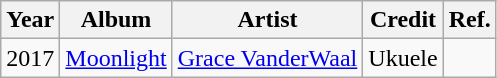<table class="wikitable">
<tr>
<th>Year</th>
<th>Album</th>
<th>Artist</th>
<th>Credit</th>
<th>Ref.</th>
</tr>
<tr>
<td>2017</td>
<td><a href='#'>Moonlight</a></td>
<td><a href='#'>Grace VanderWaal</a></td>
<td>Ukuele</td>
<td></td>
</tr>
</table>
